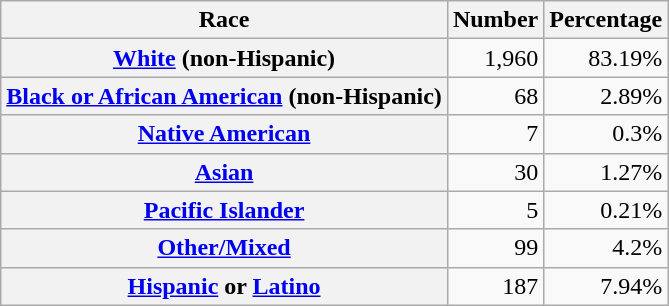<table class="wikitable" style="text-align:right">
<tr>
<th scope="col">Race</th>
<th scope="col">Number</th>
<th scope="col">Percentage</th>
</tr>
<tr>
<th scope="row"><a href='#'>White</a> (non-Hispanic)</th>
<td>1,960</td>
<td>83.19%</td>
</tr>
<tr>
<th scope="row"><a href='#'>Black or African American</a> (non-Hispanic)</th>
<td>68</td>
<td>2.89%</td>
</tr>
<tr>
<th scope="row"><a href='#'>Native American</a></th>
<td>7</td>
<td>0.3%</td>
</tr>
<tr>
<th scope="row"><a href='#'>Asian</a></th>
<td>30</td>
<td>1.27%</td>
</tr>
<tr>
<th scope="row"><a href='#'>Pacific Islander</a></th>
<td>5</td>
<td>0.21%</td>
</tr>
<tr>
<th scope="row"><a href='#'>Other/Mixed</a></th>
<td>99</td>
<td>4.2%</td>
</tr>
<tr>
<th scope="row"><a href='#'>Hispanic</a> or <a href='#'>Latino</a></th>
<td>187</td>
<td>7.94%</td>
</tr>
</table>
